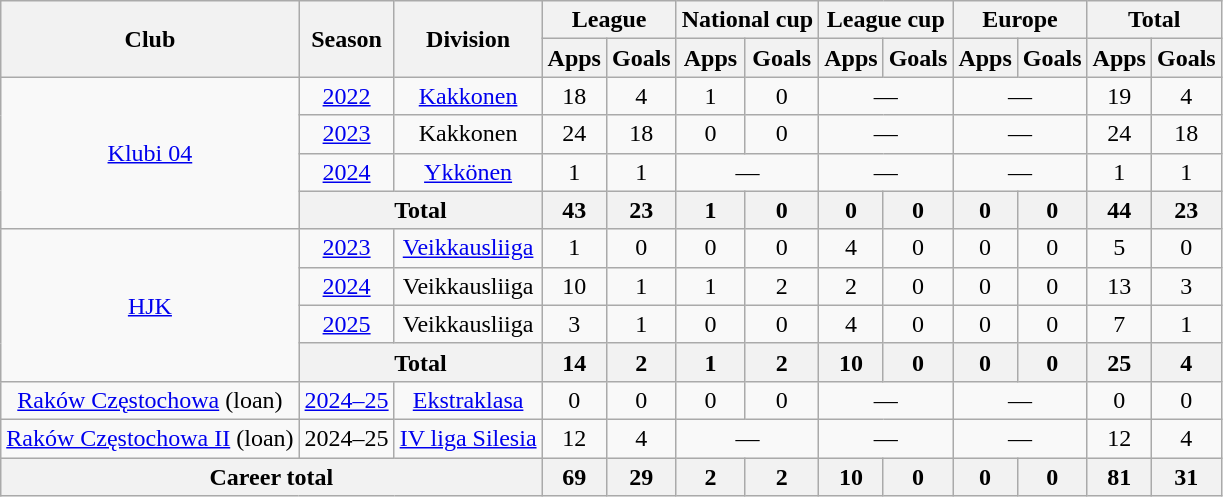<table class="wikitable" style="text-align:center">
<tr>
<th rowspan="2">Club</th>
<th rowspan="2">Season</th>
<th rowspan="2">Division</th>
<th colspan="2">League</th>
<th colspan="2">National cup</th>
<th colspan="2">League cup</th>
<th colspan="2">Europe</th>
<th colspan="2">Total</th>
</tr>
<tr>
<th>Apps</th>
<th>Goals</th>
<th>Apps</th>
<th>Goals</th>
<th>Apps</th>
<th>Goals</th>
<th>Apps</th>
<th>Goals</th>
<th>Apps</th>
<th>Goals</th>
</tr>
<tr>
<td rowspan="4"><a href='#'>Klubi 04</a></td>
<td><a href='#'>2022</a></td>
<td><a href='#'>Kakkonen</a></td>
<td>18</td>
<td>4</td>
<td>1</td>
<td>0</td>
<td colspan="2">—</td>
<td colspan="2">—</td>
<td>19</td>
<td>4</td>
</tr>
<tr>
<td><a href='#'>2023</a></td>
<td>Kakkonen</td>
<td>24</td>
<td>18</td>
<td>0</td>
<td>0</td>
<td colspan="2">—</td>
<td colspan="2">—</td>
<td>24</td>
<td>18</td>
</tr>
<tr>
<td><a href='#'>2024</a></td>
<td><a href='#'>Ykkönen</a></td>
<td>1</td>
<td>1</td>
<td colspan="2">—</td>
<td colspan="2">—</td>
<td colspan="2">—</td>
<td>1</td>
<td>1</td>
</tr>
<tr>
<th colspan="2">Total</th>
<th>43</th>
<th>23</th>
<th>1</th>
<th>0</th>
<th>0</th>
<th>0</th>
<th>0</th>
<th>0</th>
<th>44</th>
<th>23</th>
</tr>
<tr>
<td rowspan="4"><a href='#'>HJK</a></td>
<td><a href='#'>2023</a></td>
<td><a href='#'>Veikkausliiga</a></td>
<td>1</td>
<td>0</td>
<td>0</td>
<td>0</td>
<td>4</td>
<td>0</td>
<td>0</td>
<td>0</td>
<td>5</td>
<td>0</td>
</tr>
<tr>
<td><a href='#'>2024</a></td>
<td>Veikkausliiga</td>
<td>10</td>
<td>1</td>
<td>1</td>
<td>2</td>
<td>2</td>
<td>0</td>
<td>0</td>
<td>0</td>
<td>13</td>
<td>3</td>
</tr>
<tr>
<td><a href='#'>2025</a></td>
<td>Veikkausliiga</td>
<td>3</td>
<td>1</td>
<td>0</td>
<td>0</td>
<td>4</td>
<td>0</td>
<td>0</td>
<td>0</td>
<td>7</td>
<td>1</td>
</tr>
<tr>
<th colspan="2">Total</th>
<th>14</th>
<th>2</th>
<th>1</th>
<th>2</th>
<th>10</th>
<th>0</th>
<th>0</th>
<th>0</th>
<th>25</th>
<th>4</th>
</tr>
<tr>
<td><a href='#'>Raków Częstochowa</a> (loan)</td>
<td><a href='#'>2024–25</a></td>
<td><a href='#'>Ekstraklasa</a></td>
<td>0</td>
<td>0</td>
<td>0</td>
<td>0</td>
<td colspan=2>—</td>
<td colspan=2>—</td>
<td>0</td>
<td>0</td>
</tr>
<tr>
<td><a href='#'>Raków Częstochowa II</a> (loan)</td>
<td>2024–25</td>
<td><a href='#'>IV liga Silesia</a></td>
<td>12</td>
<td>4</td>
<td colspan=2>—</td>
<td colspan=2>—</td>
<td colspan=2>—</td>
<td>12</td>
<td>4</td>
</tr>
<tr>
<th colspan="3">Career total</th>
<th>69</th>
<th>29</th>
<th>2</th>
<th>2</th>
<th>10</th>
<th>0</th>
<th>0</th>
<th>0</th>
<th>81</th>
<th>31</th>
</tr>
</table>
